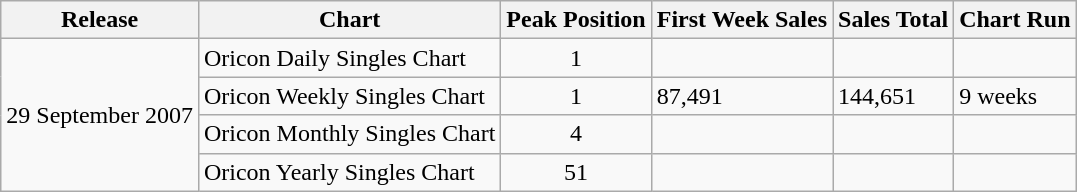<table class="wikitable">
<tr>
<th>Release</th>
<th>Chart</th>
<th>Peak Position</th>
<th>First Week Sales</th>
<th>Sales Total</th>
<th>Chart Run</th>
</tr>
<tr>
<td rowspan="4">29 September 2007</td>
<td>Oricon Daily Singles Chart</td>
<td align="center">1</td>
<td></td>
<td></td>
<td></td>
</tr>
<tr>
<td>Oricon Weekly Singles Chart</td>
<td align="center">1</td>
<td>87,491</td>
<td>144,651</td>
<td>9 weeks</td>
</tr>
<tr>
<td>Oricon Monthly Singles Chart</td>
<td align="center">4</td>
<td></td>
<td></td>
<td></td>
</tr>
<tr>
<td>Oricon Yearly Singles Chart</td>
<td align="center">51</td>
<td></td>
<td></td>
<td></td>
</tr>
</table>
